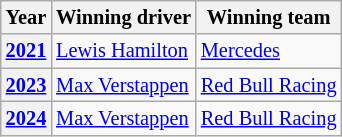<table class="wikitable" style="font-size:85%">
<tr>
<th>Year</th>
<th>Winning driver</th>
<th>Winning team</th>
</tr>
<tr>
<th><a href='#'>2021</a></th>
<td> <a href='#'>Lewis Hamilton</a></td>
<td> <a href='#'>Mercedes</a></td>
</tr>
<tr>
<th><a href='#'>2023</a></th>
<td> <a href='#'>Max Verstappen</a></td>
<td> <a href='#'>Red Bull Racing</a></td>
</tr>
<tr>
<th><a href='#'>2024</a></th>
<td> <a href='#'>Max Verstappen</a></td>
<td> <a href='#'>Red Bull Racing</a></td>
</tr>
</table>
